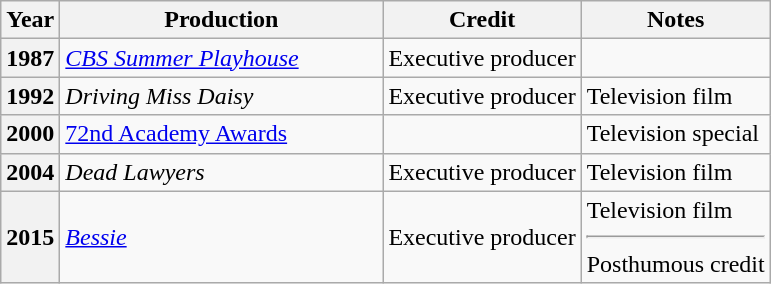<table class="wikitable">
<tr>
<th scope="col">Year</th>
<th scope="col" style="width:13em;">Production</th>
<th scope="col">Credit</th>
<th scope="col">Notes</th>
</tr>
<tr>
<th scope="row">1987</th>
<td><em><a href='#'>CBS Summer Playhouse</a></em></td>
<td>Executive producer</td>
<td></td>
</tr>
<tr>
<th scope="row">1992</th>
<td><em>Driving Miss Daisy</em></td>
<td>Executive producer</td>
<td>Television film</td>
</tr>
<tr>
<th scope="row">2000</th>
<td><a href='#'>72nd Academy Awards</a></td>
<td></td>
<td>Television special</td>
</tr>
<tr>
<th scope="row">2004</th>
<td><em>Dead Lawyers</em></td>
<td>Executive producer</td>
<td>Television film</td>
</tr>
<tr>
<th scope="row">2015</th>
<td><em><a href='#'>Bessie</a></em></td>
<td>Executive producer</td>
<td>Television film<hr>Posthumous credit</td>
</tr>
</table>
